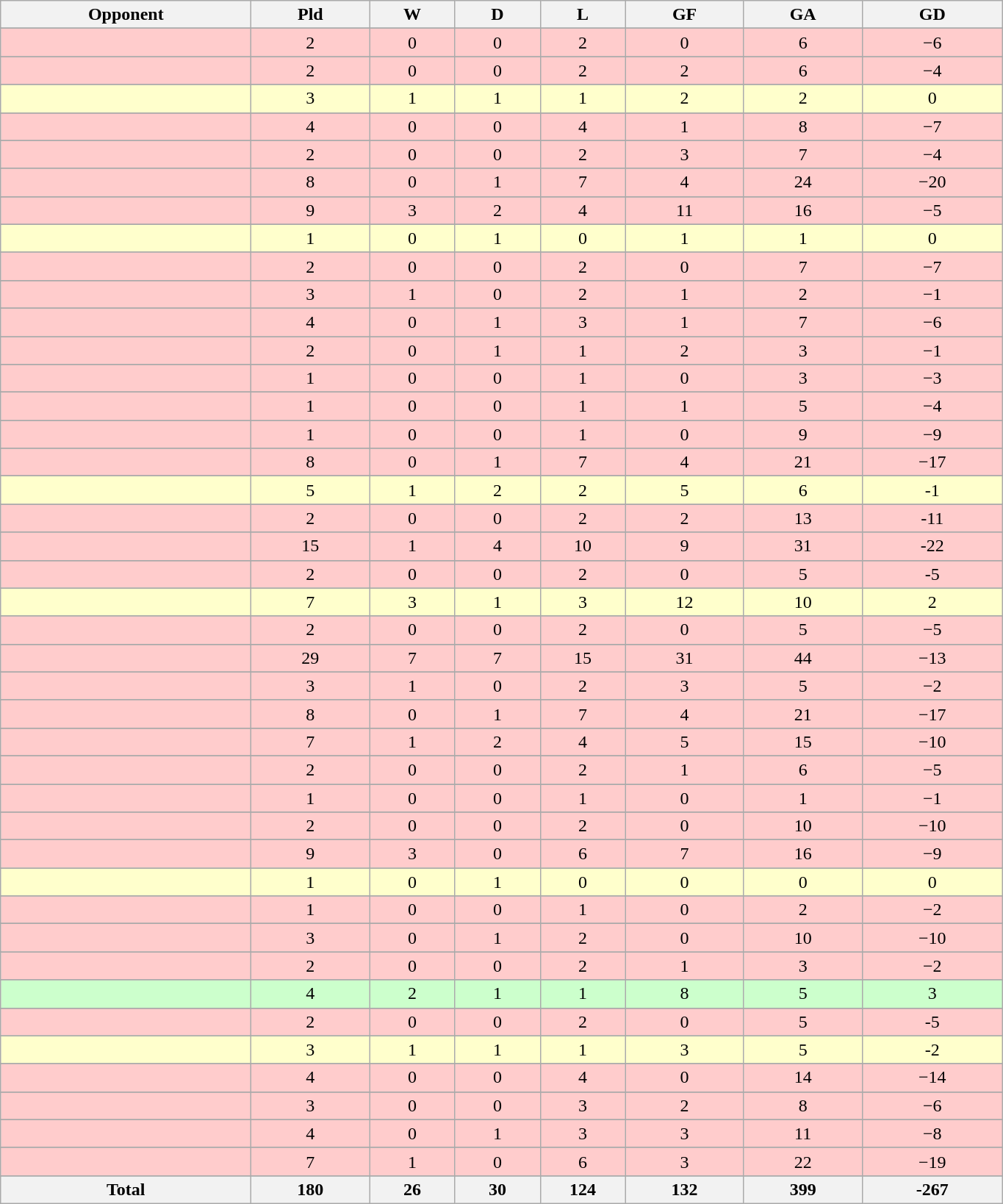<table class="wikitable" style="text-align: center">
<tr>
<th width=220>Opponent<br></th>
<th width=100>Pld<br></th>
<th width=70>W<br></th>
<th width=70>D<br></th>
<th width=70>L<br></th>
<th width=100>GF<br></th>
<th width=100>GA<br></th>
<th width=120>GD</th>
</tr>
<tr>
</tr>
<tr bgcolor="#FFCCCC">
<td style="text-align:left;"></td>
<td>2</td>
<td>0</td>
<td>0</td>
<td>2</td>
<td>0</td>
<td>6</td>
<td>−6</td>
</tr>
<tr>
</tr>
<tr bgcolor="#FFCCCC">
<td style="text-align:left;"></td>
<td>2</td>
<td>0</td>
<td>0</td>
<td>2</td>
<td>2</td>
<td>6</td>
<td>−4</td>
</tr>
<tr>
</tr>
<tr bgcolor="#FFFFCC">
<td style="text-align:left;"></td>
<td>3</td>
<td>1</td>
<td>1</td>
<td>1</td>
<td>2</td>
<td>2</td>
<td>0</td>
</tr>
<tr>
</tr>
<tr bgcolor="#FFCCCC">
<td style="text-align:left;"></td>
<td>4</td>
<td>0</td>
<td>0</td>
<td>4</td>
<td>1</td>
<td>8</td>
<td>−7</td>
</tr>
<tr>
</tr>
<tr bgcolor="#FFCCCC">
<td style="text-align:left;"></td>
<td>2</td>
<td>0</td>
<td>0</td>
<td>2</td>
<td>3</td>
<td>7</td>
<td>−4</td>
</tr>
<tr>
</tr>
<tr bgcolor="#FFCCCC">
<td style="text-align:left;"></td>
<td>8</td>
<td>0</td>
<td>1</td>
<td>7</td>
<td>4</td>
<td>24</td>
<td>−20</td>
</tr>
<tr>
</tr>
<tr bgcolor="#FFCCCC">
<td style="text-align:left;"></td>
<td>9</td>
<td>3</td>
<td>2</td>
<td>4</td>
<td>11</td>
<td>16</td>
<td>−5</td>
</tr>
<tr>
</tr>
<tr bgcolor="#FFFFCC">
<td style="text-align:left;"></td>
<td>1</td>
<td>0</td>
<td>1</td>
<td>0</td>
<td>1</td>
<td>1</td>
<td>0</td>
</tr>
<tr>
</tr>
<tr bgcolor="#FFCCCC">
<td style="text-align:left;"></td>
<td>2</td>
<td>0</td>
<td>0</td>
<td>2</td>
<td>0</td>
<td>7</td>
<td>−7</td>
</tr>
<tr>
</tr>
<tr bgcolor="#FFCCCC">
<td style="text-align:left;"></td>
<td>3</td>
<td>1</td>
<td>0</td>
<td>2</td>
<td>1</td>
<td>2</td>
<td>−1</td>
</tr>
<tr>
</tr>
<tr bgcolor="#FFCCCC">
<td style="text-align:left;"></td>
<td>4</td>
<td>0</td>
<td>1</td>
<td>3</td>
<td>1</td>
<td>7</td>
<td>−6</td>
</tr>
<tr>
</tr>
<tr bgcolor="#FFCCCC">
<td style="text-align:left;"></td>
<td>2</td>
<td>0</td>
<td>1</td>
<td>1</td>
<td>2</td>
<td>3</td>
<td>−1</td>
</tr>
<tr>
</tr>
<tr bgcolor="#FFCCCC">
<td style="text-align:left;"></td>
<td>1</td>
<td>0</td>
<td>0</td>
<td>1</td>
<td>0</td>
<td>3</td>
<td>−3</td>
</tr>
<tr>
</tr>
<tr bgcolor="#FFCCCC">
<td style="text-align:left;"></td>
<td>1</td>
<td>0</td>
<td>0</td>
<td>1</td>
<td>1</td>
<td>5</td>
<td>−4</td>
</tr>
<tr>
</tr>
<tr bgcolor="#FFCCCC">
<td style="text-align:left;"></td>
<td>1</td>
<td>0</td>
<td>0</td>
<td>1</td>
<td>0</td>
<td>9</td>
<td>−9</td>
</tr>
<tr>
</tr>
<tr bgcolor="#FFCCCC">
<td style="text-align:left;"></td>
<td>8</td>
<td>0</td>
<td>1</td>
<td>7</td>
<td>4</td>
<td>21</td>
<td>−17</td>
</tr>
<tr>
</tr>
<tr bgcolor="#FFFFCC">
<td style="text-align:left;"></td>
<td>5</td>
<td>1</td>
<td>2</td>
<td>2</td>
<td>5</td>
<td>6</td>
<td>-1</td>
</tr>
<tr>
</tr>
<tr bgcolor="#FFCCCC">
<td style="text-align:left;"></td>
<td>2</td>
<td>0</td>
<td>0</td>
<td>2</td>
<td>2</td>
<td>13</td>
<td>-11</td>
</tr>
<tr>
</tr>
<tr bgcolor="#FFCCCC">
<td style="text-align:left;"></td>
<td>15</td>
<td>1</td>
<td>4</td>
<td>10</td>
<td>9</td>
<td>31</td>
<td>-22</td>
</tr>
<tr>
</tr>
<tr bgcolor="#FFCCCC">
<td style="text-align:left;"></td>
<td>2</td>
<td>0</td>
<td>0</td>
<td>2</td>
<td>0</td>
<td>5</td>
<td>-5</td>
</tr>
<tr>
</tr>
<tr bgcolor="#FFFFCC">
<td style="text-align:left;"></td>
<td>7</td>
<td>3</td>
<td>1</td>
<td>3</td>
<td>12</td>
<td>10</td>
<td>2</td>
</tr>
<tr>
</tr>
<tr bgcolor="#FFCCCC">
<td style="text-align:left;"></td>
<td>2</td>
<td>0</td>
<td>0</td>
<td>2</td>
<td>0</td>
<td>5</td>
<td>−5</td>
</tr>
<tr>
</tr>
<tr bgcolor="#FFCCCC">
<td style="text-align:left;"></td>
<td>29</td>
<td>7</td>
<td>7</td>
<td>15</td>
<td>31</td>
<td>44</td>
<td>−13</td>
</tr>
<tr>
</tr>
<tr bgcolor="#FFCCCC">
<td style="text-align:left;"></td>
<td>3</td>
<td>1</td>
<td>0</td>
<td>2</td>
<td>3</td>
<td>5</td>
<td>−2</td>
</tr>
<tr>
</tr>
<tr bgcolor="#FFCCCC">
<td style="text-align:left;"></td>
<td>8</td>
<td>0</td>
<td>1</td>
<td>7</td>
<td>4</td>
<td>21</td>
<td>−17</td>
</tr>
<tr>
</tr>
<tr bgcolor="#FFCCCC">
<td style="text-align:left;"></td>
<td>7</td>
<td>1</td>
<td>2</td>
<td>4</td>
<td>5</td>
<td>15</td>
<td>−10</td>
</tr>
<tr>
</tr>
<tr bgcolor="#FFCCCC">
<td style="text-align:left;"></td>
<td>2</td>
<td>0</td>
<td>0</td>
<td>2</td>
<td>1</td>
<td>6</td>
<td>−5</td>
</tr>
<tr>
</tr>
<tr bgcolor="#FFCCCC">
<td style="text-align:left;"></td>
<td>1</td>
<td>0</td>
<td>0</td>
<td>1</td>
<td>0</td>
<td>1</td>
<td>−1</td>
</tr>
<tr>
</tr>
<tr bgcolor="#FFCCCC">
<td style="text-align:left;"></td>
<td>2</td>
<td>0</td>
<td>0</td>
<td>2</td>
<td>0</td>
<td>10</td>
<td>−10</td>
</tr>
<tr>
</tr>
<tr bgcolor="#FFCCCC">
<td style="text-align:left;"></td>
<td>9</td>
<td>3</td>
<td>0</td>
<td>6</td>
<td>7</td>
<td>16</td>
<td>−9</td>
</tr>
<tr>
</tr>
<tr bgcolor="#FFFFCC">
<td style="text-align:left;"></td>
<td>1</td>
<td>0</td>
<td>1</td>
<td>0</td>
<td>0</td>
<td>0</td>
<td>0</td>
</tr>
<tr>
</tr>
<tr bgcolor="#FFCCCC">
<td style="text-align:left;"></td>
<td>1</td>
<td>0</td>
<td>0</td>
<td>1</td>
<td>0</td>
<td>2</td>
<td>−2</td>
</tr>
<tr>
</tr>
<tr bgcolor="#FFCCCC">
<td style="text-align:left;"></td>
<td>3</td>
<td>0</td>
<td>1</td>
<td>2</td>
<td>0</td>
<td>10</td>
<td>−10</td>
</tr>
<tr>
</tr>
<tr bgcolor="#FFCCCC">
<td style="text-align:left;"></td>
<td>2</td>
<td>0</td>
<td>0</td>
<td>2</td>
<td>1</td>
<td>3</td>
<td>−2</td>
</tr>
<tr>
</tr>
<tr bgcolor="#CCFFCC">
<td style="text-align:left;"></td>
<td>4</td>
<td>2</td>
<td>1</td>
<td>1</td>
<td>8</td>
<td>5</td>
<td>3</td>
</tr>
<tr>
</tr>
<tr bgcolor="#FFCCCC">
<td style="text-align:left;"></td>
<td>2</td>
<td>0</td>
<td>0</td>
<td>2</td>
<td>0</td>
<td>5</td>
<td>-5</td>
</tr>
<tr>
</tr>
<tr bgcolor="#FFFFCC">
<td style="text-align:left;"></td>
<td>3</td>
<td>1</td>
<td>1</td>
<td>1</td>
<td>3</td>
<td>5</td>
<td>-2</td>
</tr>
<tr>
</tr>
<tr bgcolor="#FFCCCC">
<td style="text-align:left;"></td>
<td>4</td>
<td>0</td>
<td>0</td>
<td>4</td>
<td>0</td>
<td>14</td>
<td>−14</td>
</tr>
<tr>
</tr>
<tr bgcolor="#FFCCCC">
<td style="text-align:left;"></td>
<td>3</td>
<td>0</td>
<td>0</td>
<td>3</td>
<td>2</td>
<td>8</td>
<td>−6</td>
</tr>
<tr>
</tr>
<tr bgcolor="#FFCCCC">
<td style="text-align:left;"></td>
<td>4</td>
<td>0</td>
<td>1</td>
<td>3</td>
<td>3</td>
<td>11</td>
<td>−8</td>
</tr>
<tr>
</tr>
<tr bgcolor="#FFCCCC">
<td style="text-align:left;"></td>
<td>7</td>
<td>1</td>
<td>0</td>
<td>6</td>
<td>3</td>
<td>22</td>
<td>−19</td>
</tr>
<tr>
</tr>
<tr class="sortbottom">
<th>Total</th>
<th>180</th>
<th>26</th>
<th>30</th>
<th>124</th>
<th>132</th>
<th>399</th>
<th>-267</th>
</tr>
</table>
